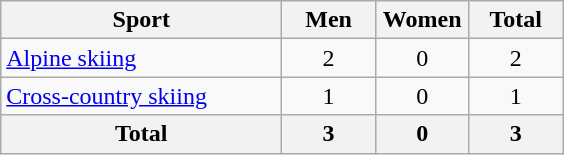<table class="wikitable sortable" style="text-align:center;">
<tr>
<th width=180>Sport</th>
<th width=55>Men</th>
<th width=55>Women</th>
<th width=55>Total</th>
</tr>
<tr>
<td align=left><a href='#'>Alpine skiing</a></td>
<td>2</td>
<td>0</td>
<td>2</td>
</tr>
<tr>
<td align=left><a href='#'>Cross-country skiing</a></td>
<td>1</td>
<td>0</td>
<td>1</td>
</tr>
<tr>
<th>Total</th>
<th>3</th>
<th>0</th>
<th>3</th>
</tr>
</table>
